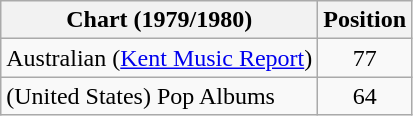<table class="wikitable">
<tr>
<th>Chart (1979/1980)</th>
<th>Position</th>
</tr>
<tr>
<td>Australian (<a href='#'>Kent Music Report</a>)</td>
<td align="center">77</td>
</tr>
<tr>
<td>(United States) Pop Albums</td>
<td align="center">64</td>
</tr>
</table>
